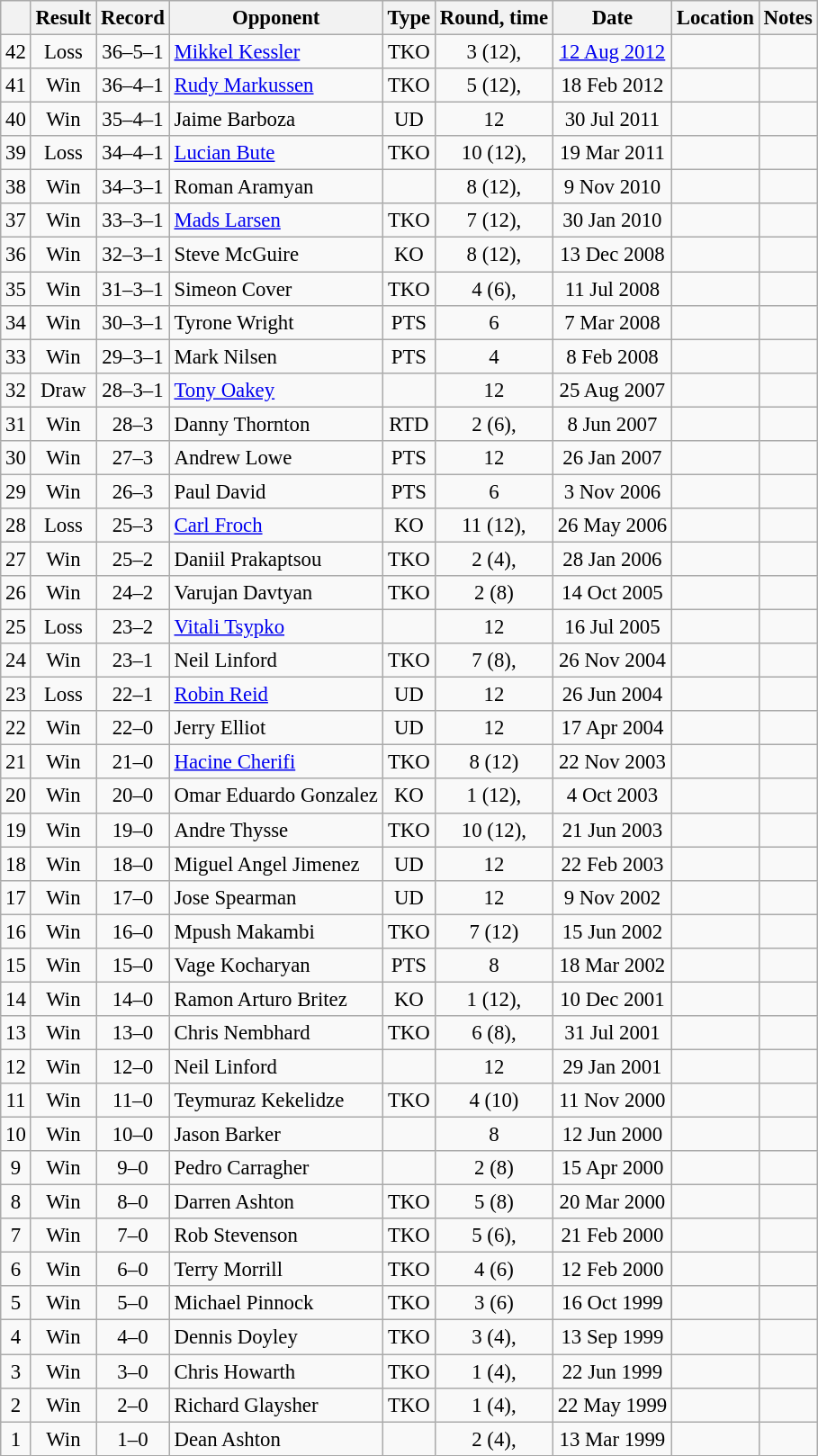<table class="wikitable" style="text-align:center; font-size:95%">
<tr>
<th></th>
<th>Result</th>
<th>Record</th>
<th>Opponent</th>
<th>Type</th>
<th>Round, time</th>
<th>Date</th>
<th>Location</th>
<th>Notes</th>
</tr>
<tr>
<td>42</td>
<td>Loss</td>
<td>36–5–1</td>
<td style="text-align:left;"> <a href='#'>Mikkel Kessler</a></td>
<td>TKO</td>
<td>3 (12), </td>
<td><a href='#'>12 Aug 2012</a></td>
<td style="text-align:left;"> </td>
<td style="text-align:left;"></td>
</tr>
<tr>
<td>41</td>
<td>Win</td>
<td>36–4–1</td>
<td style="text-align:left;"> <a href='#'>Rudy Markussen</a></td>
<td>TKO</td>
<td>5 (12), </td>
<td>18 Feb 2012</td>
<td style="text-align:left;"> </td>
<td style="text-align:left;"></td>
</tr>
<tr>
<td>40</td>
<td>Win</td>
<td>35–4–1</td>
<td style="text-align:left;"> Jaime Barboza</td>
<td>UD</td>
<td>12</td>
<td>30 Jul 2011</td>
<td style="text-align:left;"> </td>
<td style="text-align:left;"></td>
</tr>
<tr>
<td>39</td>
<td>Loss</td>
<td>34–4–1</td>
<td style="text-align:left;"> <a href='#'>Lucian Bute</a></td>
<td>TKO</td>
<td>10 (12), </td>
<td>19 Mar 2011</td>
<td style="text-align:left;"> </td>
<td style="text-align:left;"></td>
</tr>
<tr>
<td>38</td>
<td>Win</td>
<td>34–3–1</td>
<td style="text-align:left;"> Roman Aramyan</td>
<td></td>
<td>8 (12), </td>
<td>9 Nov 2010</td>
<td style="text-align:left;"> </td>
<td style="text-align:left;"></td>
</tr>
<tr>
<td>37</td>
<td>Win</td>
<td>33–3–1</td>
<td style="text-align:left;"> <a href='#'>Mads Larsen</a></td>
<td>TKO</td>
<td>7 (12), </td>
<td>30 Jan 2010</td>
<td style="text-align:left;"> </td>
<td style="text-align:left;"></td>
</tr>
<tr>
<td>36</td>
<td>Win</td>
<td>32–3–1</td>
<td style="text-align:left;"> Steve McGuire</td>
<td>KO</td>
<td>8 (12), </td>
<td>13 Dec 2008</td>
<td style="text-align:left;"> </td>
<td style="text-align:left;"></td>
</tr>
<tr>
<td>35</td>
<td>Win</td>
<td>31–3–1</td>
<td style="text-align:left;"> Simeon Cover</td>
<td>TKO</td>
<td>4 (6), </td>
<td>11 Jul 2008</td>
<td style="text-align:left;"> </td>
<td></td>
</tr>
<tr>
<td>34</td>
<td>Win</td>
<td>30–3–1</td>
<td style="text-align:left;"> Tyrone Wright</td>
<td>PTS</td>
<td>6</td>
<td>7 Mar 2008</td>
<td style="text-align:left;"> </td>
<td></td>
</tr>
<tr>
<td>33</td>
<td>Win</td>
<td>29–3–1</td>
<td style="text-align:left;"> Mark Nilsen</td>
<td>PTS</td>
<td>4</td>
<td>8 Feb 2008</td>
<td style="text-align:left;"> </td>
<td></td>
</tr>
<tr>
<td>32</td>
<td>Draw</td>
<td>28–3–1</td>
<td style="text-align:left;"> <a href='#'>Tony Oakey</a></td>
<td></td>
<td>12</td>
<td>25 Aug 2007</td>
<td style="text-align:left;"> </td>
<td style="text-align:left;"></td>
</tr>
<tr>
<td>31</td>
<td>Win</td>
<td>28–3</td>
<td style="text-align:left;"> Danny Thornton</td>
<td>RTD</td>
<td>2 (6), </td>
<td>8 Jun 2007</td>
<td style="text-align:left;"> </td>
<td></td>
</tr>
<tr>
<td>30</td>
<td>Win</td>
<td>27–3</td>
<td style="text-align:left;"> Andrew Lowe</td>
<td>PTS</td>
<td>12</td>
<td>26 Jan 2007</td>
<td style="text-align:left;"> </td>
<td></td>
</tr>
<tr>
<td>29</td>
<td>Win</td>
<td>26–3</td>
<td style="text-align:left;"> Paul David</td>
<td>PTS</td>
<td>6</td>
<td>3 Nov 2006</td>
<td style="text-align:left;"> </td>
<td></td>
</tr>
<tr>
<td>28</td>
<td>Loss</td>
<td>25–3</td>
<td style="text-align:left;"> <a href='#'>Carl Froch</a></td>
<td>KO</td>
<td>11 (12), </td>
<td>26 May 2006</td>
<td style="text-align:left;"> </td>
<td style="text-align:left;"></td>
</tr>
<tr>
<td>27</td>
<td>Win</td>
<td>25–2</td>
<td style="text-align:left;"> Daniil Prakaptsou</td>
<td>TKO</td>
<td>2 (4), </td>
<td>28 Jan 2006</td>
<td style="text-align:left;"> </td>
<td></td>
</tr>
<tr>
<td>26</td>
<td>Win</td>
<td>24–2</td>
<td style="text-align:left;"> Varujan Davtyan</td>
<td>TKO</td>
<td>2 (8)</td>
<td>14 Oct 2005</td>
<td style="text-align:left;"> </td>
<td></td>
</tr>
<tr>
<td>25</td>
<td>Loss</td>
<td>23–2</td>
<td style="text-align:left;"> <a href='#'>Vitali Tsypko</a></td>
<td></td>
<td>12</td>
<td>16 Jul 2005</td>
<td style="text-align:left;"> </td>
<td style="text-align:left;"></td>
</tr>
<tr>
<td>24</td>
<td>Win</td>
<td>23–1</td>
<td style="text-align:left;"> Neil Linford</td>
<td>TKO</td>
<td>7 (8), </td>
<td>26 Nov 2004</td>
<td style="text-align:left;"> </td>
<td></td>
</tr>
<tr>
<td>23</td>
<td>Loss</td>
<td>22–1</td>
<td style="text-align:left;"> <a href='#'>Robin Reid</a></td>
<td>UD</td>
<td>12</td>
<td>26 Jun 2004</td>
<td style="text-align:left;"> </td>
<td style="text-align:left;"></td>
</tr>
<tr>
<td>22</td>
<td>Win</td>
<td>22–0</td>
<td style="text-align:left;"> Jerry Elliot</td>
<td>UD</td>
<td>12</td>
<td>17 Apr 2004</td>
<td style="text-align:left;"> </td>
<td style="text-align:left;"></td>
</tr>
<tr>
<td>21</td>
<td>Win</td>
<td>21–0</td>
<td style="text-align:left;"> <a href='#'>Hacine Cherifi</a></td>
<td>TKO</td>
<td>8 (12)</td>
<td>22 Nov 2003</td>
<td style="text-align:left;"> </td>
<td style="text-align:left;"></td>
</tr>
<tr>
<td>20</td>
<td>Win</td>
<td>20–0</td>
<td style="text-align:left;"> Omar Eduardo Gonzalez</td>
<td>KO</td>
<td>1 (12), </td>
<td>4 Oct 2003</td>
<td style="text-align:left;"> </td>
<td style="text-align:left;"></td>
</tr>
<tr>
<td>19</td>
<td>Win</td>
<td>19–0</td>
<td style="text-align:left;"> Andre Thysse</td>
<td>TKO</td>
<td>10 (12), </td>
<td>21 Jun 2003</td>
<td style="text-align:left;"> </td>
<td style="text-align:left;"></td>
</tr>
<tr>
<td>18</td>
<td>Win</td>
<td>18–0</td>
<td style="text-align:left;"> Miguel Angel Jimenez</td>
<td>UD</td>
<td>12</td>
<td>22 Feb 2003</td>
<td style="text-align:left;"> </td>
<td style="text-align:left;"></td>
</tr>
<tr>
<td>17</td>
<td>Win</td>
<td>17–0</td>
<td style="text-align:left;"> Jose Spearman</td>
<td>UD</td>
<td>12</td>
<td>9 Nov 2002</td>
<td style="text-align:left;"> </td>
<td style="text-align:left;"></td>
</tr>
<tr>
<td>16</td>
<td>Win</td>
<td>16–0</td>
<td style="text-align:left;"> Mpush Makambi</td>
<td>TKO</td>
<td>7 (12)</td>
<td>15 Jun 2002</td>
<td style="text-align:left;"> </td>
<td style="text-align:left;"></td>
</tr>
<tr>
<td>15</td>
<td>Win</td>
<td>15–0</td>
<td style="text-align:left;"> Vage Kocharyan</td>
<td>PTS</td>
<td>8</td>
<td>18 Mar 2002</td>
<td style="text-align:left;"> </td>
<td></td>
</tr>
<tr>
<td>14</td>
<td>Win</td>
<td>14–0</td>
<td style="text-align:left;"> Ramon Arturo Britez</td>
<td>KO</td>
<td>1 (12), </td>
<td>10 Dec 2001</td>
<td style="text-align:left;"> </td>
<td style="text-align:left;"></td>
</tr>
<tr>
<td>13</td>
<td>Win</td>
<td>13–0</td>
<td style="text-align:left;"> Chris Nembhard</td>
<td>TKO</td>
<td>6 (8), </td>
<td>31 Jul 2001</td>
<td style="text-align:left;"> </td>
<td></td>
</tr>
<tr>
<td>12</td>
<td>Win</td>
<td>12–0</td>
<td style="text-align:left;"> Neil Linford</td>
<td></td>
<td>12</td>
<td>29 Jan 2001</td>
<td style="text-align:left;"> </td>
<td style="text-align:left;"></td>
</tr>
<tr>
<td>11</td>
<td>Win</td>
<td>11–0</td>
<td style="text-align:left;"> Teymuraz Kekelidze</td>
<td>TKO</td>
<td>4 (10)</td>
<td>11 Nov 2000</td>
<td style="text-align:left;"> </td>
<td></td>
</tr>
<tr>
<td>10</td>
<td>Win</td>
<td>10–0</td>
<td style="text-align:left;"> Jason Barker</td>
<td></td>
<td>8</td>
<td>12 Jun 2000</td>
<td style="text-align:left;"> </td>
<td></td>
</tr>
<tr>
<td>9</td>
<td>Win</td>
<td>9–0</td>
<td style="text-align:left;"> Pedro Carragher</td>
<td></td>
<td>2 (8)</td>
<td>15 Apr 2000</td>
<td style="text-align:left;"> </td>
<td></td>
</tr>
<tr>
<td>8</td>
<td>Win</td>
<td>8–0</td>
<td style="text-align:left;"> Darren Ashton</td>
<td>TKO</td>
<td>5 (8)</td>
<td>20 Mar 2000</td>
<td style="text-align:left;"> </td>
<td></td>
</tr>
<tr>
<td>7</td>
<td>Win</td>
<td>7–0</td>
<td style="text-align:left;"> Rob Stevenson</td>
<td>TKO</td>
<td>5 (6), </td>
<td>21 Feb 2000</td>
<td style="text-align:left;"> </td>
<td></td>
</tr>
<tr>
<td>6</td>
<td>Win</td>
<td>6–0</td>
<td style="text-align:left;"> Terry Morrill</td>
<td>TKO</td>
<td>4 (6)</td>
<td>12 Feb 2000</td>
<td style="text-align:left;"> </td>
<td></td>
</tr>
<tr>
<td>5</td>
<td>Win</td>
<td>5–0</td>
<td style="text-align:left;"> Michael Pinnock</td>
<td>TKO</td>
<td>3 (6)</td>
<td>16 Oct 1999</td>
<td style="text-align:left;"> </td>
<td></td>
</tr>
<tr>
<td>4</td>
<td>Win</td>
<td>4–0</td>
<td style="text-align:left;"> Dennis Doyley</td>
<td>TKO</td>
<td>3 (4), </td>
<td>13 Sep 1999</td>
<td style="text-align:left;"> </td>
<td></td>
</tr>
<tr>
<td>3</td>
<td>Win</td>
<td>3–0</td>
<td style="text-align:left;"> Chris Howarth</td>
<td>TKO</td>
<td>1 (4), </td>
<td>22 Jun 1999</td>
<td style="text-align:left;"> </td>
<td></td>
</tr>
<tr>
<td>2</td>
<td>Win</td>
<td>2–0</td>
<td style="text-align:left;"> Richard Glaysher</td>
<td>TKO</td>
<td>1 (4), </td>
<td>22 May 1999</td>
<td style="text-align:left;"> </td>
<td></td>
</tr>
<tr>
<td>1</td>
<td>Win</td>
<td>1–0</td>
<td style="text-align:left;"> Dean Ashton</td>
<td></td>
<td>2 (4), </td>
<td>13 Mar 1999</td>
<td style="text-align:left;"> </td>
<td></td>
</tr>
</table>
